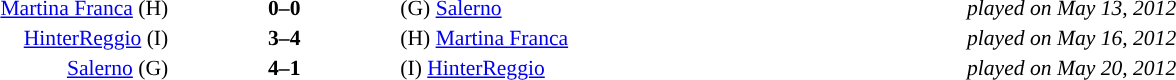<table width="100%" cellspacing="1">
<tr>
<th width="30%"></th>
<th width="12%"></th>
<th width="30%"></th>
<th width="30%'"></th>
<th></th>
</tr>
<tr style="font-size:90%;">
<td align="right"><a href='#'>Martina Franca</a> (H)</td>
<td align="center"><strong>0–0</strong></td>
<td align="left">(G) <a href='#'>Salerno</a></td>
<td align="left"><em>played on May 13, 2012</em></td>
</tr>
<tr style="font-size:90%;">
<td align="right"><a href='#'>HinterReggio</a> (I)</td>
<td align="center"><strong>3–4</strong></td>
<td align="left">(H) <a href='#'>Martina Franca</a></td>
<td align="left"><em>played on May 16, 2012</em></td>
</tr>
<tr style="font-size:90%;">
<td align="right"><a href='#'>Salerno</a> (G)</td>
<td align="center"><strong>4–1</strong></td>
<td align="left">(I) <a href='#'>HinterReggio</a></td>
<td align="left"><em>played on May 20, 2012</em></td>
</tr>
</table>
